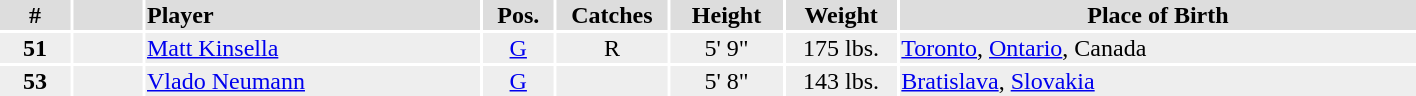<table width=75%>
<tr>
<th colspan=8></th>
</tr>
<tr bgcolor="#dddddd">
<th width=5%>#</th>
<th width=5%></th>
<td align=left!!width=35%><strong>Player</strong></td>
<th width=5%><strong>Pos.</strong></th>
<th width=8%><strong>Catches</strong></th>
<th width=8%><strong>Height</strong></th>
<th width=8%><strong>Weight</strong></th>
<th width=37%>Place of Birth</th>
</tr>
<tr bgcolor="#eeeeee">
<td align=center><strong>51</strong></td>
<td align=center></td>
<td><a href='#'>Matt Kinsella</a></td>
<td align=center><a href='#'>G</a></td>
<td align=center>R</td>
<td align=center>5' 9"</td>
<td align=center>175 lbs.</td>
<td><a href='#'>Toronto</a>, <a href='#'>Ontario</a>, Canada</td>
</tr>
<tr bgcolor="#eeeeee">
<td align=center><strong>53</strong></td>
<td align=center></td>
<td><a href='#'>Vlado Neumann</a></td>
<td align=center><a href='#'>G</a></td>
<td align=center></td>
<td align=center>5' 8"</td>
<td align=center>143 lbs.</td>
<td><a href='#'>Bratislava</a>, <a href='#'>Slovakia</a></td>
</tr>
</table>
